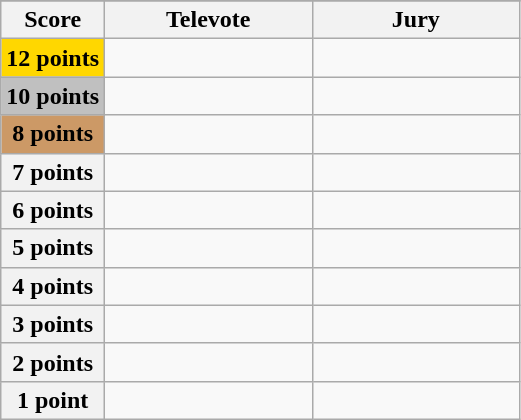<table class="wikitable">
<tr>
</tr>
<tr>
<th scope="col" width="20%">Score</th>
<th scope="col" width="40%">Televote</th>
<th scope="col" width="40%">Jury</th>
</tr>
<tr>
<th scope="row" style="background:gold">12 points</th>
<td></td>
<td></td>
</tr>
<tr>
<th scope="row" style="background:silver">10 points</th>
<td></td>
<td></td>
</tr>
<tr>
<th scope="row" style="background:#CC9966">8 points</th>
<td></td>
<td></td>
</tr>
<tr>
<th scope="row">7 points</th>
<td></td>
<td></td>
</tr>
<tr>
<th scope="row">6 points</th>
<td></td>
<td></td>
</tr>
<tr>
<th scope="row">5 points</th>
<td></td>
<td></td>
</tr>
<tr>
<th scope="row">4 points</th>
<td></td>
<td></td>
</tr>
<tr>
<th scope="row">3 points</th>
<td></td>
<td></td>
</tr>
<tr>
<th scope="row">2 points</th>
<td></td>
<td></td>
</tr>
<tr>
<th scope="row">1 point</th>
<td></td>
<td></td>
</tr>
</table>
